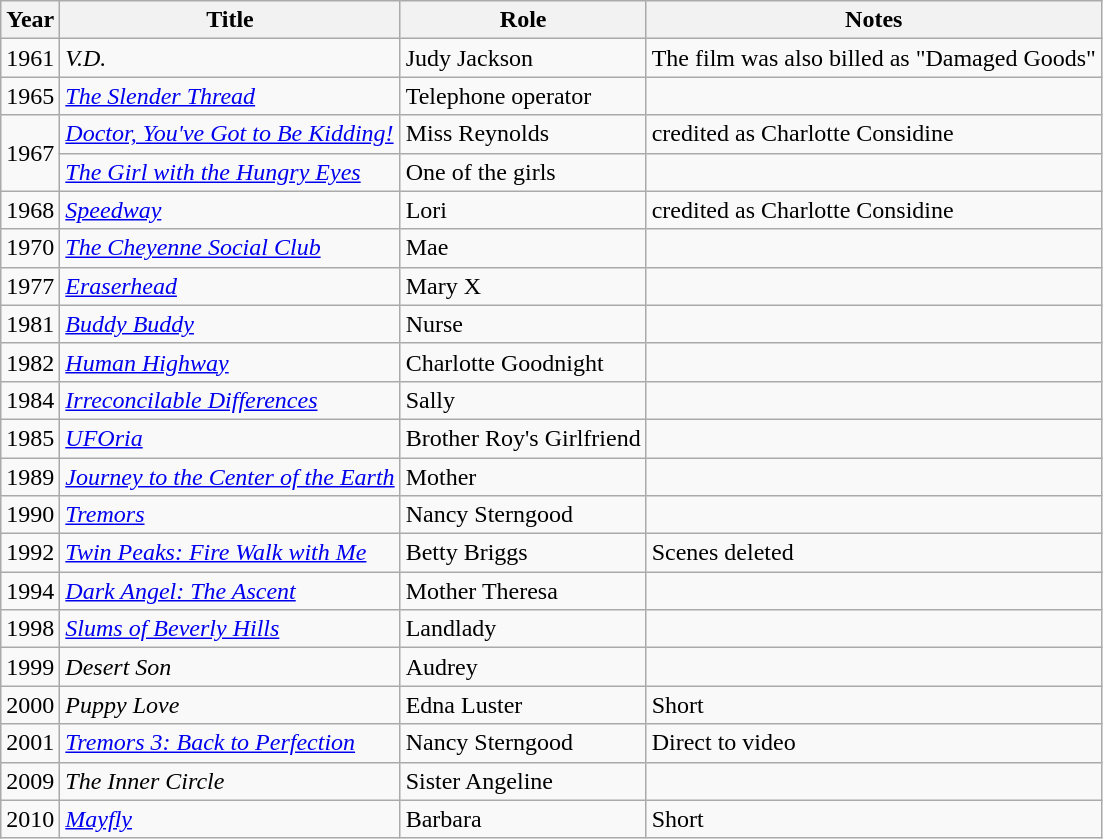<table class="wikitable sortable">
<tr>
<th>Year</th>
<th>Title</th>
<th>Role</th>
<th>Notes</th>
</tr>
<tr>
<td>1961</td>
<td><em>V.D.</em></td>
<td>Judy Jackson</td>
<td>The film was also billed as "Damaged Goods"</td>
</tr>
<tr>
<td>1965</td>
<td><em><a href='#'>The Slender Thread</a></em></td>
<td>Telephone operator</td>
<td></td>
</tr>
<tr>
<td rowspan=2>1967</td>
<td><em><a href='#'>Doctor, You've Got to Be Kidding!</a></em></td>
<td>Miss Reynolds</td>
<td>credited as Charlotte Considine</td>
</tr>
<tr>
<td><em><a href='#'>The Girl with the Hungry Eyes</a></em></td>
<td>One of the girls</td>
<td></td>
</tr>
<tr>
<td>1968</td>
<td><em><a href='#'>Speedway</a></em></td>
<td>Lori</td>
<td>credited as Charlotte Considine</td>
</tr>
<tr>
<td>1970</td>
<td><em><a href='#'>The Cheyenne Social Club</a></em></td>
<td>Mae</td>
<td></td>
</tr>
<tr>
<td>1977</td>
<td><em><a href='#'>Eraserhead</a></em></td>
<td>Mary X</td>
<td></td>
</tr>
<tr>
<td>1981</td>
<td><em><a href='#'>Buddy Buddy</a></em></td>
<td>Nurse</td>
<td></td>
</tr>
<tr>
<td>1982</td>
<td><em><a href='#'>Human Highway</a></em></td>
<td>Charlotte Goodnight</td>
<td></td>
</tr>
<tr>
<td>1984</td>
<td><em><a href='#'>Irreconcilable Differences</a></em></td>
<td>Sally</td>
<td></td>
</tr>
<tr>
<td>1985</td>
<td><em><a href='#'>UFOria</a></em></td>
<td>Brother Roy's Girlfriend</td>
<td></td>
</tr>
<tr>
<td>1989</td>
<td><em><a href='#'>Journey to the Center of the Earth</a></em></td>
<td>Mother</td>
<td></td>
</tr>
<tr>
<td>1990</td>
<td><em><a href='#'>Tremors</a></em></td>
<td>Nancy Sterngood</td>
<td></td>
</tr>
<tr>
<td>1992</td>
<td><em><a href='#'>Twin Peaks: Fire Walk with Me</a></em></td>
<td>Betty Briggs</td>
<td>Scenes deleted</td>
</tr>
<tr>
<td>1994</td>
<td><em><a href='#'>Dark Angel: The Ascent</a></em></td>
<td>Mother Theresa</td>
<td></td>
</tr>
<tr>
<td>1998</td>
<td><em><a href='#'>Slums of Beverly Hills</a></em></td>
<td>Landlady</td>
<td></td>
</tr>
<tr>
<td>1999</td>
<td><em>Desert Son</em></td>
<td>Audrey</td>
<td></td>
</tr>
<tr>
<td>2000</td>
<td><em>Puppy Love</em></td>
<td>Edna Luster</td>
<td>Short</td>
</tr>
<tr>
<td>2001</td>
<td><em><a href='#'>Tremors 3: Back to Perfection</a></em></td>
<td>Nancy Sterngood</td>
<td>Direct to video</td>
</tr>
<tr>
<td>2009</td>
<td><em>The Inner Circle</em></td>
<td>Sister Angeline</td>
<td></td>
</tr>
<tr>
<td>2010</td>
<td><em><a href='#'>Mayfly</a></em></td>
<td>Barbara</td>
<td>Short</td>
</tr>
</table>
